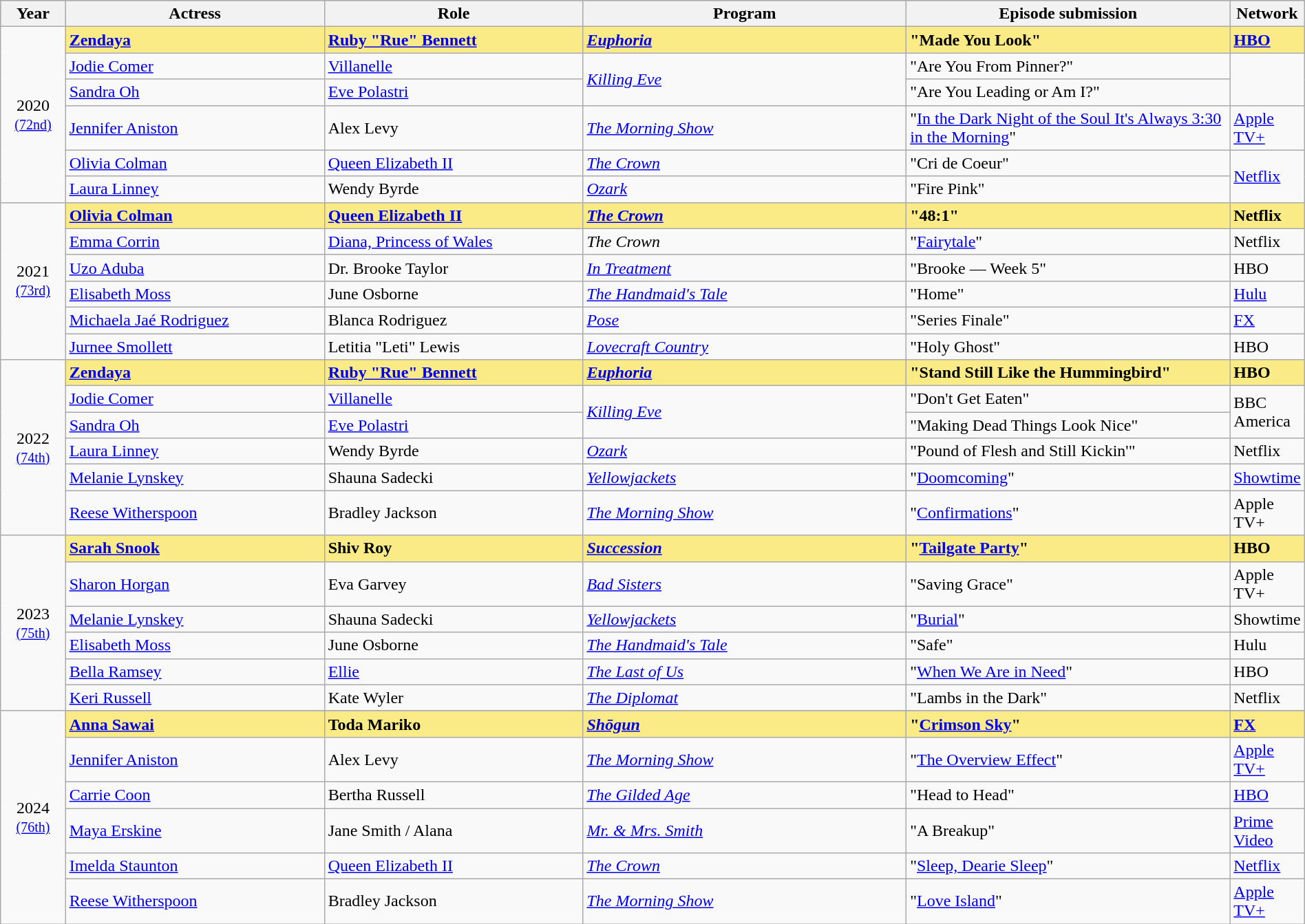<table class="wikitable" style="width:100%; text-align: left;">
<tr style="background:#bebebe;">
<th style="width:5%;">Year</th>
<th style="width:20%;">Actress</th>
<th style="width:20%;">Role</th>
<th style="width:25%;">Program</th>
<th style="width:25%;">Episode submission</th>
<th style="width:5%;">Network</th>
</tr>
<tr>
<td rowspan="6" style="text-align:center">2020<br><small><a href='#'>(72nd)</a></small></td>
<td style="background:#FAEB86"><strong><a href='#'>Zendaya</a></strong></td>
<td style="background:#FAEB86"><strong><a href='#'>Ruby "Rue" Bennett</a></strong></td>
<td style="background:#FAEB86"><strong><em><a href='#'>Euphoria</a></em></strong></td>
<td style="background:#FAEB86"><strong>"Made You Look"</strong></td>
<td style="background:#FAEB86"><strong><a href='#'>HBO</a></strong></td>
</tr>
<tr>
<td><a href='#'>Jodie Comer</a></td>
<td><a href='#'>Villanelle</a></td>
<td rowspan="2"><em><a href='#'>Killing Eve</a></em></td>
<td>"Are You From Pinner?"</td>
<td rowspan=2></td>
</tr>
<tr>
<td><a href='#'>Sandra Oh</a></td>
<td><a href='#'>Eve Polastri</a></td>
<td>"Are You Leading or Am I?"</td>
</tr>
<tr>
<td><a href='#'>Jennifer Aniston</a></td>
<td>Alex Levy</td>
<td><em><a href='#'>The Morning Show</a></em></td>
<td>"<a href='#'>In the Dark Night of the Soul It's Always 3:30 in the Morning</a>"</td>
<td><a href='#'>Apple TV+</a></td>
</tr>
<tr>
<td><a href='#'>Olivia Colman</a></td>
<td><a href='#'>Queen Elizabeth II</a></td>
<td><em><a href='#'>The Crown</a></em></td>
<td>"Cri de Coeur"</td>
<td rowspan=2><a href='#'>Netflix</a></td>
</tr>
<tr>
<td><a href='#'>Laura Linney</a></td>
<td>Wendy Byrde</td>
<td><em><a href='#'>Ozark</a></em></td>
<td>"Fire Pink"</td>
</tr>
<tr>
<td rowspan="6" style="text-align:center">2021<br><small><a href='#'>(73rd)</a></small></td>
<td style="background:#FAEB86"><strong><a href='#'>Olivia Colman</a></strong></td>
<td style="background:#FAEB86"><strong><a href='#'>Queen Elizabeth II</a></strong></td>
<td style="background:#FAEB86"><strong><em><a href='#'>The Crown</a></em></strong></td>
<td style="background:#FAEB86"><strong>"48:1"</strong></td>
<td style="background:#FAEB86"><strong>Netflix</strong></td>
</tr>
<tr>
<td><a href='#'>Emma Corrin</a></td>
<td><a href='#'>Diana, Princess of Wales</a></td>
<td><em>The Crown</em></td>
<td>"<a href='#'>Fairytale</a>"</td>
<td>Netflix</td>
</tr>
<tr>
<td><a href='#'>Uzo Aduba</a></td>
<td>Dr. Brooke Taylor</td>
<td><em><a href='#'>In Treatment</a></em></td>
<td>"Brooke — Week 5"</td>
<td>HBO</td>
</tr>
<tr>
<td><a href='#'>Elisabeth Moss</a></td>
<td>June Osborne</td>
<td><em><a href='#'>The Handmaid's Tale</a></em></td>
<td>"Home"</td>
<td><a href='#'>Hulu</a></td>
</tr>
<tr>
<td><a href='#'>Michaela Jaé Rodriguez</a></td>
<td>Blanca Rodriguez</td>
<td><em><a href='#'>Pose</a></em></td>
<td>"Series Finale"</td>
<td><a href='#'>FX</a></td>
</tr>
<tr>
<td><a href='#'>Jurnee Smollett</a></td>
<td>Letitia "Leti" Lewis</td>
<td><em><a href='#'>Lovecraft Country</a></em></td>
<td>"Holy Ghost"</td>
<td>HBO</td>
</tr>
<tr>
<td rowspan="6" style="text-align:center">2022<br><small><a href='#'>(74th)</a></small></td>
<td style="background:#FAEB86"><strong><a href='#'>Zendaya</a></strong></td>
<td style="background:#FAEB86"><strong><a href='#'>Ruby "Rue" Bennett</a></strong></td>
<td style="background:#FAEB86"><strong><em><a href='#'>Euphoria</a></em></strong></td>
<td style="background:#FAEB86"><strong>"Stand Still Like the Hummingbird"</strong></td>
<td style="background:#FAEB86"><strong>HBO</strong></td>
</tr>
<tr>
<td><a href='#'>Jodie Comer</a></td>
<td><a href='#'>Villanelle</a></td>
<td rowspan="2"><em><a href='#'>Killing Eve</a></em></td>
<td>"Don't Get Eaten"</td>
<td rowspan=2>BBC America</td>
</tr>
<tr>
<td><a href='#'>Sandra Oh</a></td>
<td><a href='#'>Eve Polastri</a></td>
<td>"Making Dead Things Look Nice"</td>
</tr>
<tr>
<td><a href='#'>Laura Linney</a></td>
<td>Wendy Byrde</td>
<td><em><a href='#'>Ozark</a></em></td>
<td>"Pound of Flesh and Still Kickin'"</td>
<td>Netflix</td>
</tr>
<tr>
<td><a href='#'>Melanie Lynskey</a></td>
<td>Shauna Sadecki</td>
<td><em><a href='#'>Yellowjackets</a></em></td>
<td>"<a href='#'>Doomcoming</a>"</td>
<td><a href='#'>Showtime</a></td>
</tr>
<tr>
<td><a href='#'>Reese Witherspoon</a></td>
<td>Bradley Jackson</td>
<td><em><a href='#'>The Morning Show</a></em></td>
<td>"<a href='#'>Confirmations</a>"</td>
<td>Apple TV+</td>
</tr>
<tr>
<td rowspan="6" style="text-align:center">2023<br><small><a href='#'>(75th)</a></small></td>
<td style="background:#FAEB86"><strong><a href='#'>Sarah Snook</a></strong></td>
<td style="background:#FAEB86"><strong>Shiv Roy</strong></td>
<td style="background:#FAEB86"><strong><em><a href='#'>Succession</a></em></strong></td>
<td style="background:#FAEB86"><strong>"<a href='#'>Tailgate Party</a>"</strong></td>
<td style="background:#FAEB86"><strong>HBO</strong></td>
</tr>
<tr>
<td><a href='#'>Sharon Horgan</a></td>
<td>Eva Garvey</td>
<td><em><a href='#'>Bad Sisters</a></em></td>
<td>"Saving Grace"</td>
<td>Apple TV+</td>
</tr>
<tr>
<td><a href='#'>Melanie Lynskey</a></td>
<td>Shauna Sadecki</td>
<td><em><a href='#'>Yellowjackets</a></em></td>
<td>"<a href='#'>Burial</a>"</td>
<td>Showtime</td>
</tr>
<tr>
<td><a href='#'>Elisabeth Moss</a></td>
<td>June Osborne</td>
<td><em><a href='#'>The Handmaid's Tale</a></em></td>
<td>"Safe"</td>
<td>Hulu</td>
</tr>
<tr>
<td><a href='#'>Bella Ramsey</a></td>
<td><a href='#'>Ellie</a></td>
<td><em><a href='#'>The Last of Us</a></em></td>
<td>"<a href='#'>When We Are in Need</a>"</td>
<td>HBO</td>
</tr>
<tr>
<td><a href='#'>Keri Russell</a></td>
<td>Kate Wyler</td>
<td><em><a href='#'>The Diplomat</a></em></td>
<td>"Lambs in the Dark"</td>
<td>Netflix</td>
</tr>
<tr>
<td rowspan="7" style="text-align:center">2024<br><small><a href='#'>(76th)</a></small></td>
</tr>
<tr>
<td style="background:#FAEB86"><strong><a href='#'>Anna Sawai</a></strong></td>
<td style="background:#FAEB86"><strong>Toda Mariko</strong></td>
<td style="background:#FAEB86"><strong><em><a href='#'>Shōgun</a></em></strong></td>
<td style="background:#FAEB86"><strong>"<a href='#'>Crimson Sky</a>"</strong></td>
<td style="background:#FAEB86"><strong><a href='#'>FX</a></strong></td>
</tr>
<tr>
<td><a href='#'>Jennifer Aniston</a></td>
<td>Alex Levy</td>
<td><em><a href='#'>The Morning Show</a></em></td>
<td>"<a href='#'>The Overview Effect</a>"</td>
<td><a href='#'>Apple TV+</a></td>
</tr>
<tr>
<td><a href='#'>Carrie Coon</a></td>
<td>Bertha Russell</td>
<td><em><a href='#'>The Gilded Age</a></em></td>
<td>"Head to Head"</td>
<td><a href='#'>HBO</a></td>
</tr>
<tr>
<td><a href='#'>Maya Erskine</a></td>
<td>Jane Smith / Alana</td>
<td><em><a href='#'>Mr. & Mrs. Smith</a></em></td>
<td>"A Breakup"</td>
<td><a href='#'>Prime Video</a></td>
</tr>
<tr>
<td><a href='#'>Imelda Staunton</a></td>
<td><a href='#'>Queen Elizabeth II</a></td>
<td><em><a href='#'>The Crown</a></em></td>
<td>"<a href='#'>Sleep, Dearie Sleep</a>"</td>
<td><a href='#'>Netflix</a></td>
</tr>
<tr>
<td><a href='#'>Reese Witherspoon</a></td>
<td>Bradley Jackson</td>
<td><em><a href='#'>The Morning Show</a></em></td>
<td>"<a href='#'>Love Island</a>"</td>
<td><a href='#'>Apple TV+</a></td>
</tr>
</table>
